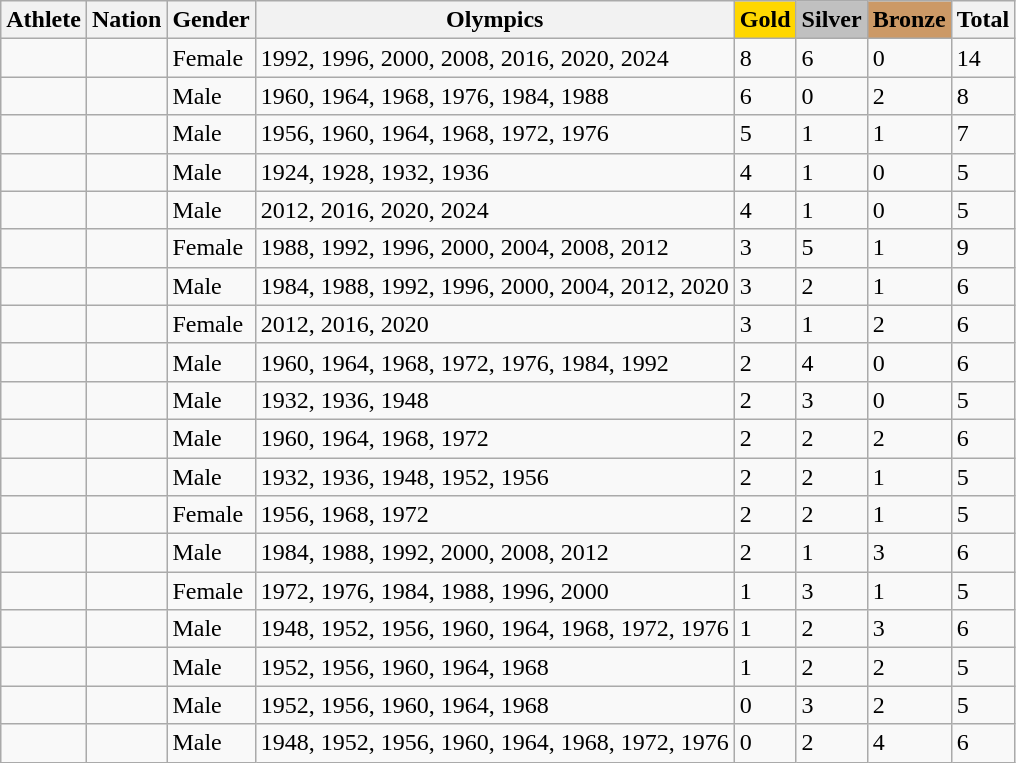<table class="wikitable sortable">
<tr>
<th>Athlete</th>
<th>Nation</th>
<th>Gender</th>
<th>Olympics</th>
<th style="background:gold;">Gold</th>
<th style="background:silver;">Silver</th>
<th style="background:#c96;">Bronze</th>
<th>Total</th>
</tr>
<tr>
<td></td>
<td></td>
<td>Female</td>
<td>1992, 1996, 2000, 2008, 2016, 2020, 2024</td>
<td>8</td>
<td>6</td>
<td>0</td>
<td>14</td>
</tr>
<tr>
<td></td>
<td></td>
<td>Male</td>
<td>1960, 1964, 1968, 1976, 1984, 1988</td>
<td>6</td>
<td>0</td>
<td>2</td>
<td>8</td>
</tr>
<tr>
<td></td>
<td></td>
<td>Male</td>
<td>1956, 1960, 1964, 1968, 1972, 1976</td>
<td>5</td>
<td>1</td>
<td>1</td>
<td>7</td>
</tr>
<tr>
<td></td>
<td></td>
<td>Male</td>
<td>1924, 1928, 1932, 1936</td>
<td>4</td>
<td>1</td>
<td>0</td>
<td>5</td>
</tr>
<tr>
<td></td>
<td></td>
<td>Male</td>
<td>2012, 2016, 2020, 2024</td>
<td>4</td>
<td>1</td>
<td>0</td>
<td>5</td>
</tr>
<tr>
<td></td>
<td></td>
<td>Female</td>
<td>1988, 1992, 1996, 2000, 2004, 2008, 2012</td>
<td>3</td>
<td>5</td>
<td>1</td>
<td>9</td>
</tr>
<tr>
<td></td>
<td></td>
<td>Male</td>
<td>1984, 1988, 1992, 1996, 2000, 2004, 2012, 2020</td>
<td>3</td>
<td>2</td>
<td>1</td>
<td>6</td>
</tr>
<tr>
<td></td>
<td></td>
<td>Female</td>
<td>2012, 2016, 2020</td>
<td>3</td>
<td>1</td>
<td>2</td>
<td>6</td>
</tr>
<tr>
<td></td>
<td></td>
<td>Male</td>
<td>1960, 1964, 1968, 1972, 1976, 1984, 1992</td>
<td>2</td>
<td>4</td>
<td>0</td>
<td>6</td>
</tr>
<tr>
<td></td>
<td></td>
<td>Male</td>
<td>1932, 1936, 1948</td>
<td>2</td>
<td>3</td>
<td>0</td>
<td>5</td>
</tr>
<tr>
<td></td>
<td></td>
<td>Male</td>
<td>1960, 1964, 1968, 1972</td>
<td>2</td>
<td>2</td>
<td>2</td>
<td>6</td>
</tr>
<tr>
<td></td>
<td></td>
<td>Male</td>
<td>1932, 1936, 1948, 1952, 1956</td>
<td>2</td>
<td>2</td>
<td>1</td>
<td>5</td>
</tr>
<tr>
<td></td>
<td></td>
<td>Female</td>
<td>1956, 1968, 1972</td>
<td>2</td>
<td>2</td>
<td>1</td>
<td>5</td>
</tr>
<tr>
<td></td>
<td></td>
<td>Male</td>
<td>1984, 1988, 1992, 2000, 2008, 2012</td>
<td>2</td>
<td>1</td>
<td>3</td>
<td>6</td>
</tr>
<tr>
<td></td>
<td></td>
<td>Female</td>
<td>1972, 1976, 1984, 1988, 1996, 2000</td>
<td>1</td>
<td>3</td>
<td>1</td>
<td>5</td>
</tr>
<tr>
<td></td>
<td></td>
<td>Male</td>
<td>1948, 1952, 1956, 1960, 1964, 1968, 1972, 1976</td>
<td>1</td>
<td>2</td>
<td>3</td>
<td>6</td>
</tr>
<tr>
<td></td>
<td></td>
<td>Male</td>
<td>1952, 1956, 1960, 1964, 1968</td>
<td>1</td>
<td>2</td>
<td>2</td>
<td>5</td>
</tr>
<tr>
<td></td>
<td></td>
<td>Male</td>
<td>1952, 1956, 1960, 1964, 1968</td>
<td>0</td>
<td>3</td>
<td>2</td>
<td>5</td>
</tr>
<tr>
<td></td>
<td></td>
<td>Male</td>
<td>1948, 1952, 1956, 1960, 1964, 1968, 1972, 1976</td>
<td>0</td>
<td>2</td>
<td>4</td>
<td>6</td>
</tr>
</table>
